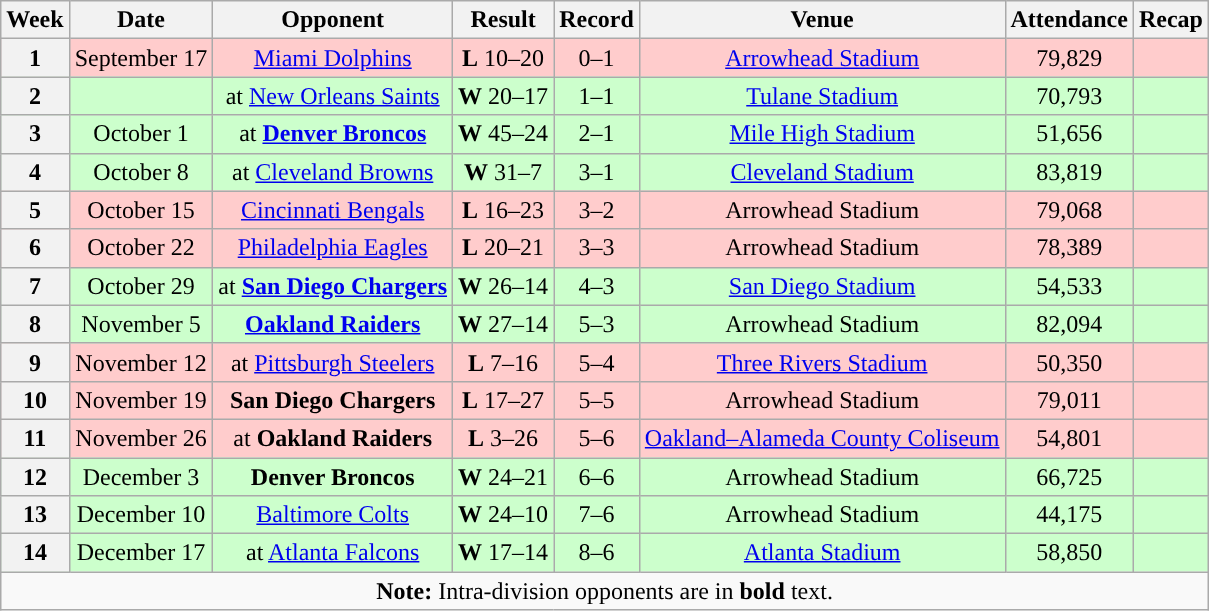<table class="wikitable" style="text-align:center">
<tr>
<th>Week</th>
<th>Date</th>
<th>Opponent</th>
<th>Result</th>
<th>Record</th>
<th>Venue</th>
<th>Attendance</th>
<th>Recap</th>
</tr>
<tr style="background:#fcc">
<th>1</th>
<td>September 17</td>
<td><a href='#'>Miami Dolphins</a></td>
<td><strong>L</strong> 10–20</td>
<td>0–1</td>
<td><a href='#'>Arrowhead Stadium</a></td>
<td>79,829</td>
<td></td>
</tr>
<tr style="background:#cfc">
<th>2</th>
<td></td>
<td>at <a href='#'>New Orleans Saints</a></td>
<td><strong>W</strong> 20–17</td>
<td>1–1</td>
<td><a href='#'>Tulane Stadium</a></td>
<td>70,793</td>
<td></td>
</tr>
<tr style="background:#cfc">
<th>3</th>
<td>October 1</td>
<td>at <strong><a href='#'>Denver Broncos</a></strong></td>
<td><strong>W</strong> 45–24</td>
<td>2–1</td>
<td><a href='#'>Mile High Stadium</a></td>
<td>51,656</td>
<td></td>
</tr>
<tr style="background:#cfc">
<th>4</th>
<td>October 8</td>
<td>at <a href='#'>Cleveland Browns</a></td>
<td><strong>W</strong> 31–7</td>
<td>3–1</td>
<td><a href='#'>Cleveland Stadium</a></td>
<td>83,819</td>
<td></td>
</tr>
<tr style="background:#fcc">
<th>5</th>
<td>October 15</td>
<td><a href='#'>Cincinnati Bengals</a></td>
<td><strong>L</strong> 16–23</td>
<td>3–2</td>
<td>Arrowhead Stadium</td>
<td>79,068</td>
<td></td>
</tr>
<tr style="background:#fcc">
<th>6</th>
<td>October 22</td>
<td><a href='#'>Philadelphia Eagles</a></td>
<td><strong>L</strong> 20–21</td>
<td>3–3</td>
<td>Arrowhead Stadium</td>
<td>78,389</td>
<td></td>
</tr>
<tr style="background:#cfc">
<th>7</th>
<td>October 29</td>
<td>at <strong><a href='#'>San Diego Chargers</a></strong></td>
<td><strong>W</strong> 26–14</td>
<td>4–3</td>
<td><a href='#'>San Diego Stadium</a></td>
<td>54,533</td>
<td></td>
</tr>
<tr style="background:#cfc">
<th>8</th>
<td>November 5</td>
<td><strong><a href='#'>Oakland Raiders</a></strong></td>
<td><strong>W</strong> 27–14</td>
<td>5–3</td>
<td>Arrowhead Stadium</td>
<td>82,094</td>
<td></td>
</tr>
<tr style="background:#fcc">
<th>9</th>
<td>November 12</td>
<td>at <a href='#'>Pittsburgh Steelers</a></td>
<td><strong>L</strong> 7–16</td>
<td>5–4</td>
<td><a href='#'>Three Rivers Stadium</a></td>
<td>50,350</td>
<td></td>
</tr>
<tr style="background:#fcc">
<th>10</th>
<td>November 19</td>
<td><strong>San Diego Chargers</strong></td>
<td><strong>L</strong> 17–27</td>
<td>5–5</td>
<td>Arrowhead Stadium</td>
<td>79,011</td>
<td></td>
</tr>
<tr style="background:#fcc">
<th>11</th>
<td>November 26</td>
<td>at <strong>Oakland Raiders</strong></td>
<td><strong>L</strong> 3–26</td>
<td>5–6</td>
<td><a href='#'>Oakland–Alameda County Coliseum</a></td>
<td>54,801</td>
<td></td>
</tr>
<tr style="background:#cfc">
<th>12</th>
<td>December 3</td>
<td><strong>Denver Broncos</strong></td>
<td><strong>W</strong> 24–21</td>
<td>6–6</td>
<td>Arrowhead Stadium</td>
<td>66,725</td>
<td></td>
</tr>
<tr style="background:#cfc">
<th>13</th>
<td>December 10</td>
<td><a href='#'>Baltimore Colts</a></td>
<td><strong>W</strong> 24–10</td>
<td>7–6</td>
<td>Arrowhead Stadium</td>
<td>44,175</td>
<td></td>
</tr>
<tr style="background:#cfc">
<th>14</th>
<td>December 17</td>
<td>at <a href='#'>Atlanta Falcons</a></td>
<td><strong>W</strong> 17–14</td>
<td>8–6</td>
<td><a href='#'>Atlanta Stadium</a></td>
<td>58,850</td>
<td></td>
</tr>
<tr>
<td colspan="8"><strong>Note:</strong> Intra-division opponents are in <strong>bold</strong> text.</td>
</tr>
</table>
